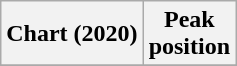<table class="wikitable sortable plainrowheaders" style="text-align:center">
<tr>
<th scope="col">Chart (2020)</th>
<th scope="col">Peak<br>position</th>
</tr>
<tr>
</tr>
</table>
